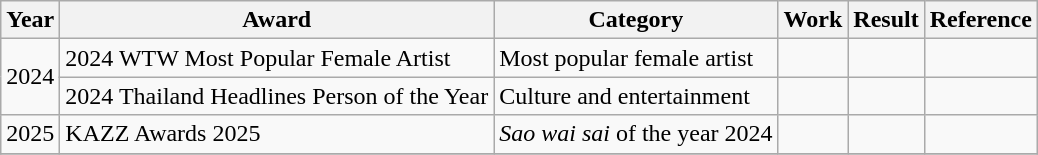<table class="wikitable">
<tr>
<th>Year</th>
<th>Award</th>
<th>Category</th>
<th>Work</th>
<th>Result</th>
<th>Reference</th>
</tr>
<tr>
<td rowspan=2>2024</td>
<td>2024 WTW Most Popular Female Artist</td>
<td>Most popular female artist</td>
<td></td>
<td></td>
<td></td>
</tr>
<tr>
<td>2024 Thailand Headlines Person of the Year</td>
<td>Culture and entertainment</td>
<td></td>
<td></td>
<td></td>
</tr>
<tr>
<td>2025</td>
<td>KAZZ Awards 2025</td>
<td><em>Sao wai sai</em> of the year 2024</td>
<td></td>
<td></td>
<td></td>
</tr>
<tr>
</tr>
</table>
